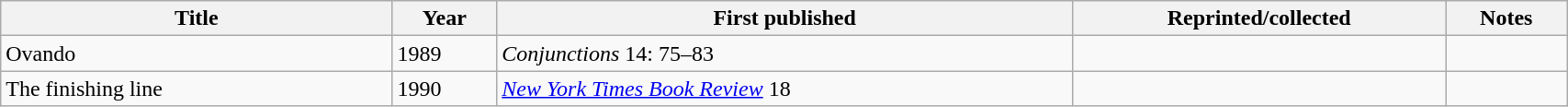<table class='wikitable sortable' width='90%'>
<tr>
<th width=25%>Title</th>
<th>Year</th>
<th>First published</th>
<th>Reprinted/collected</th>
<th>Notes</th>
</tr>
<tr>
<td>Ovando</td>
<td>1989</td>
<td><em>Conjunctions</em> 14: 75–83</td>
<td></td>
<td></td>
</tr>
<tr>
<td data-sort-value="finishing line">The finishing line</td>
<td>1990</td>
<td><em><a href='#'>New York Times Book Review</a></em> 18</td>
<td></td>
</tr>
</table>
